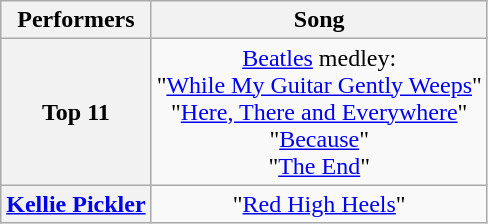<table class="wikitable" style="text-align:center;">
<tr>
<th>Performers</th>
<th>Song</th>
</tr>
<tr>
<th scope="row">Top 11</th>
<td><a href='#'>Beatles</a> medley:<br>"<a href='#'>While My Guitar Gently Weeps</a>"<br>"<a href='#'>Here, There and Everywhere</a>"<br>"<a href='#'>Because</a>"<br>"<a href='#'>The End</a>"</td>
</tr>
<tr>
<th scope="row"><a href='#'>Kellie Pickler</a></th>
<td>"<a href='#'>Red High Heels</a>"</td>
</tr>
</table>
